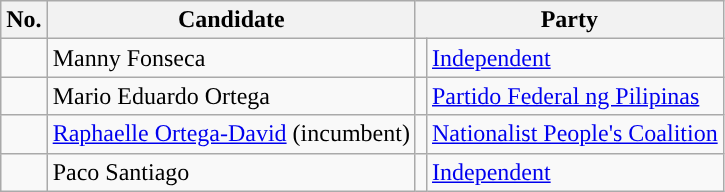<table class="wikitable sortable" style="text-align:left;">
<tr>
<th>No.</th>
<th>Candidate</th>
<th colspan="2">Party</th>
</tr>
<tr>
<td></td>
<td>Manny Fonseca</td>
<td></td>
<td><a href='#'>Independent</a></td>
</tr>
<tr>
<td></td>
<td>Mario Eduardo Ortega</td>
<td></td>
<td><a href='#'>Partido Federal ng Pilipinas</a></td>
</tr>
<tr>
<td></td>
<td><a href='#'>Raphaelle Ortega-David</a> (incumbent)</td>
<td></td>
<td><a href='#'>Nationalist People's Coalition</a></td>
</tr>
<tr>
<td></td>
<td>Paco Santiago</td>
<td></td>
<td><a href='#'>Independent</a></td>
</tr>
</table>
